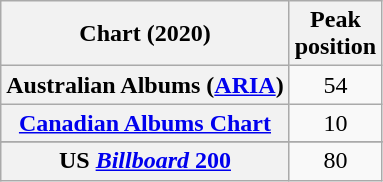<table class="wikitable sortable plainrowheaders" style="text-align:center;">
<tr>
<th>Chart (2020)</th>
<th>Peak<br>position</th>
</tr>
<tr>
<th scope="row">Australian Albums (<a href='#'>ARIA</a>)</th>
<td>54</td>
</tr>
<tr>
<th scope="row"><a href='#'>Canadian Albums Chart</a></th>
<td>10</td>
</tr>
<tr>
</tr>
<tr>
</tr>
<tr>
</tr>
<tr>
<th scope="row">US <a href='#'><em>Billboard</em> 200</a></th>
<td>80</td>
</tr>
</table>
